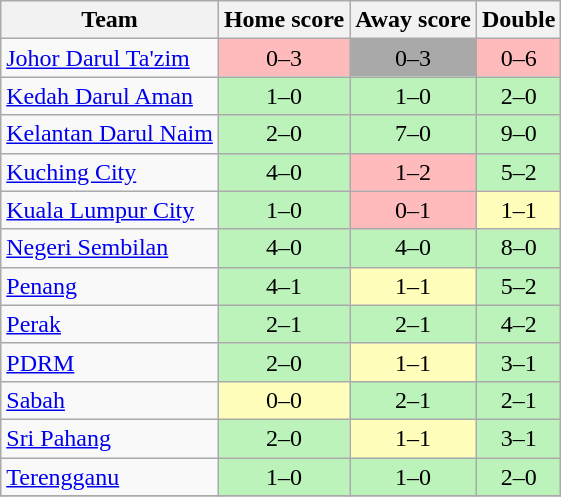<table class="wikitable" style="text-align: center;">
<tr>
<th>Team</th>
<th>Home score</th>
<th>Away score</th>
<th>Double </th>
</tr>
<tr>
<td align="left"><a href='#'>Johor Darul Ta'zim</a></td>
<td style="background:#FFBBBB;">0–3</td>
<td style="background:#A9A9A9;">0–3</td>
<td style="background:#FFBBBB;">0–6</td>
</tr>
<tr>
<td align="left"><a href='#'>Kedah Darul Aman</a></td>
<td style="background:#BBF3BB;">1–0</td>
<td style="background:#BBF3BB;">1–0</td>
<td style="background:#BBF3BB;">2–0</td>
</tr>
<tr>
<td align="left"><a href='#'>Kelantan Darul Naim</a></td>
<td style="background:#BBF3BB;">2–0</td>
<td style="background:#BBF3BB;">7–0</td>
<td style="background:#BBF3BB;">9–0</td>
</tr>
<tr>
<td align="left"><a href='#'>Kuching City</a></td>
<td style="background:#BBF3BB;">4–0</td>
<td style="background:#FFBBBB;">1–2</td>
<td style="background:#BBF3BB;">5–2</td>
</tr>
<tr>
<td align="left"><a href='#'>Kuala Lumpur City</a></td>
<td style="background:#BBF3BB;">1–0</td>
<td style="background:#FFBBBB;">0–1</td>
<td style="background:#FFFFBB;">1–1</td>
</tr>
<tr>
<td align="left"><a href='#'>Negeri Sembilan</a></td>
<td style="background:#BBF3BB;">4–0</td>
<td style="background:#BBF3BB;">4–0</td>
<td style="background:#BBF3BB;">8–0</td>
</tr>
<tr>
<td align="left"><a href='#'>Penang</a></td>
<td style="background:#BBF3BB;">4–1</td>
<td style="background:#FFFFBB;">1–1</td>
<td style="background:#BBF3BB;">5–2</td>
</tr>
<tr>
<td align="left"><a href='#'>Perak</a></td>
<td style="background:#BBF3BB;">2–1</td>
<td style="background:#BBF3BB;">2–1</td>
<td style="background:#BBF3BB;">4–2</td>
</tr>
<tr>
<td align="left"><a href='#'>PDRM</a></td>
<td style="background:#BBF3BB;">2–0</td>
<td style="background:#FFFFBB;">1–1</td>
<td style="background:#BBF3BB;">3–1</td>
</tr>
<tr>
<td align="left"><a href='#'>Sabah</a></td>
<td style="background:#FFFFBB;">0–0</td>
<td style="background:#BBF3BB;">2–1</td>
<td style="background:#BBF3BB;">2–1</td>
</tr>
<tr>
<td align="left"><a href='#'>Sri Pahang</a></td>
<td style="background:#BBF3BB;">2–0</td>
<td style="background:#FFFFBB;">1–1</td>
<td style="background:#BBF3BB;">3–1</td>
</tr>
<tr>
<td align="left"><a href='#'>Terengganu</a></td>
<td style="background:#BBF3BB;">1–0</td>
<td style="background:#BBF3BB;">1–0</td>
<td style="background:#BBF3BB;">2–0</td>
</tr>
<tr>
</tr>
</table>
